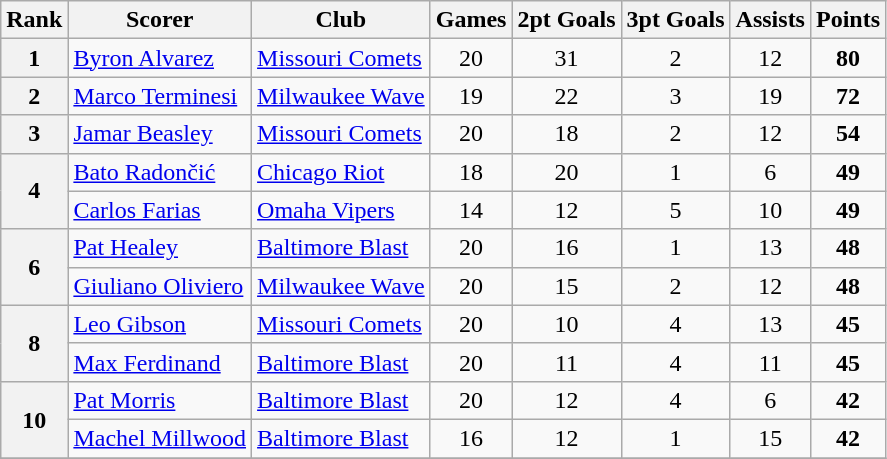<table class="wikitable">
<tr>
<th>Rank</th>
<th>Scorer</th>
<th>Club</th>
<th>Games</th>
<th>2pt Goals</th>
<th>3pt Goals</th>
<th>Assists</th>
<th>Points</th>
</tr>
<tr>
<th>1</th>
<td> <a href='#'>Byron Alvarez</a></td>
<td><a href='#'>Missouri Comets</a></td>
<td style="text-align:center;">20</td>
<td style="text-align:center;">31</td>
<td style="text-align:center;">2</td>
<td style="text-align:center;">12</td>
<td style="text-align:center;"><strong>80</strong></td>
</tr>
<tr>
<th>2</th>
<td> <a href='#'>Marco Terminesi</a></td>
<td><a href='#'>Milwaukee Wave</a></td>
<td style="text-align:center;">19</td>
<td style="text-align:center;">22</td>
<td style="text-align:center;">3</td>
<td style="text-align:center;">19</td>
<td style="text-align:center;"><strong>72</strong></td>
</tr>
<tr>
<th>3</th>
<td> <a href='#'>Jamar Beasley</a></td>
<td><a href='#'>Missouri Comets</a></td>
<td style="text-align:center;">20</td>
<td style="text-align:center;">18</td>
<td style="text-align:center;">2</td>
<td style="text-align:center;">12</td>
<td style="text-align:center;"><strong>54</strong></td>
</tr>
<tr>
<th rowspan="2">4</th>
<td> <a href='#'>Bato Radončić</a></td>
<td><a href='#'>Chicago Riot</a></td>
<td style="text-align:center;">18</td>
<td style="text-align:center;">20</td>
<td style="text-align:center;">1</td>
<td style="text-align:center;">6</td>
<td style="text-align:center;"><strong>49</strong></td>
</tr>
<tr>
<td> <a href='#'>Carlos Farias</a></td>
<td><a href='#'>Omaha Vipers</a></td>
<td style="text-align:center;">14</td>
<td style="text-align:center;">12</td>
<td style="text-align:center;">5</td>
<td style="text-align:center;">10</td>
<td style="text-align:center;"><strong>49</strong></td>
</tr>
<tr>
<th rowspan="2">6</th>
<td> <a href='#'>Pat Healey</a></td>
<td><a href='#'>Baltimore Blast</a></td>
<td style="text-align:center;">20</td>
<td style="text-align:center;">16</td>
<td style="text-align:center;">1</td>
<td style="text-align:center;">13</td>
<td style="text-align:center;"><strong>48</strong></td>
</tr>
<tr>
<td> <a href='#'>Giuliano Oliviero</a></td>
<td><a href='#'>Milwaukee Wave</a></td>
<td style="text-align:center;">20</td>
<td style="text-align:center;">15</td>
<td style="text-align:center;">2</td>
<td style="text-align:center;">12</td>
<td style="text-align:center;"><strong>48</strong></td>
</tr>
<tr>
<th rowspan="2">8</th>
<td> <a href='#'>Leo Gibson</a></td>
<td><a href='#'>Missouri Comets</a></td>
<td style="text-align:center;">20</td>
<td style="text-align:center;">10</td>
<td style="text-align:center;">4</td>
<td style="text-align:center;">13</td>
<td style="text-align:center;"><strong>45</strong></td>
</tr>
<tr>
<td> <a href='#'>Max Ferdinand</a></td>
<td><a href='#'>Baltimore Blast</a></td>
<td style="text-align:center;">20</td>
<td style="text-align:center;">11</td>
<td style="text-align:center;">4</td>
<td style="text-align:center;">11</td>
<td style="text-align:center;"><strong>45</strong></td>
</tr>
<tr>
<th rowspan="2">10</th>
<td> <a href='#'>Pat Morris</a></td>
<td><a href='#'>Baltimore Blast</a></td>
<td style="text-align:center;">20</td>
<td style="text-align:center;">12</td>
<td style="text-align:center;">4</td>
<td style="text-align:center;">6</td>
<td style="text-align:center;"><strong>42</strong></td>
</tr>
<tr>
<td> <a href='#'>Machel Millwood</a></td>
<td><a href='#'>Baltimore Blast</a></td>
<td style="text-align:center;">16</td>
<td style="text-align:center;">12</td>
<td style="text-align:center;">1</td>
<td style="text-align:center;">15</td>
<td style="text-align:center;"><strong>42</strong></td>
</tr>
<tr>
</tr>
</table>
